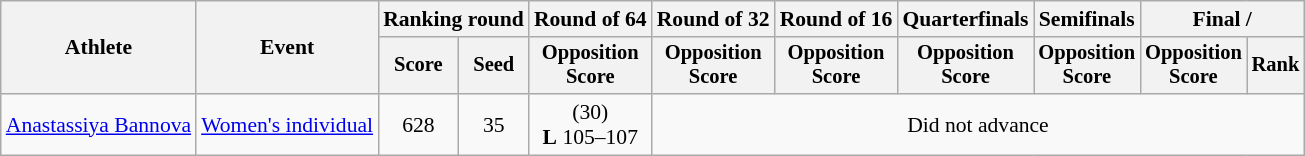<table class="wikitable" style="font-size:90%">
<tr>
<th rowspan="2">Athlete</th>
<th rowspan="2">Event</th>
<th colspan="2">Ranking round</th>
<th>Round of 64</th>
<th>Round of 32</th>
<th>Round of 16</th>
<th>Quarterfinals</th>
<th>Semifinals</th>
<th colspan="2">Final / </th>
</tr>
<tr style="font-size:95%">
<th>Score</th>
<th>Seed</th>
<th>Opposition<br>Score</th>
<th>Opposition<br>Score</th>
<th>Opposition<br>Score</th>
<th>Opposition<br>Score</th>
<th>Opposition<br>Score</th>
<th>Opposition<br>Score</th>
<th>Rank</th>
</tr>
<tr align=center>
<td align=left><a href='#'>Anastassiya Bannova</a></td>
<td align=left><a href='#'>Women's individual</a></td>
<td>628</td>
<td>35</td>
<td> (30)<br> <strong>L</strong> 105–107</td>
<td colspan=6>Did not advance</td>
</tr>
</table>
